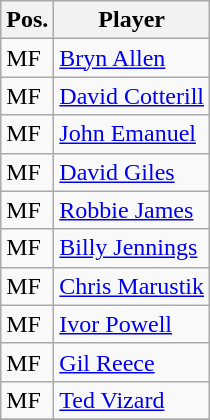<table class="wikitable">
<tr>
<th>Pos.</th>
<th>Player</th>
</tr>
<tr>
<td>MF</td>
<td> <a href='#'>Bryn Allen</a></td>
</tr>
<tr>
<td>MF</td>
<td> <a href='#'>David Cotterill</a></td>
</tr>
<tr>
<td>MF</td>
<td> <a href='#'>John Emanuel</a></td>
</tr>
<tr>
<td>MF</td>
<td> <a href='#'>David Giles</a></td>
</tr>
<tr>
<td>MF</td>
<td> <a href='#'>Robbie James</a></td>
</tr>
<tr>
<td>MF</td>
<td> <a href='#'>Billy Jennings</a></td>
</tr>
<tr>
<td>MF</td>
<td> <a href='#'>Chris Marustik</a></td>
</tr>
<tr>
<td>MF</td>
<td> <a href='#'>Ivor Powell</a></td>
</tr>
<tr>
<td>MF</td>
<td> <a href='#'>Gil Reece</a></td>
</tr>
<tr>
<td>MF</td>
<td> <a href='#'>Ted Vizard</a></td>
</tr>
<tr>
</tr>
</table>
